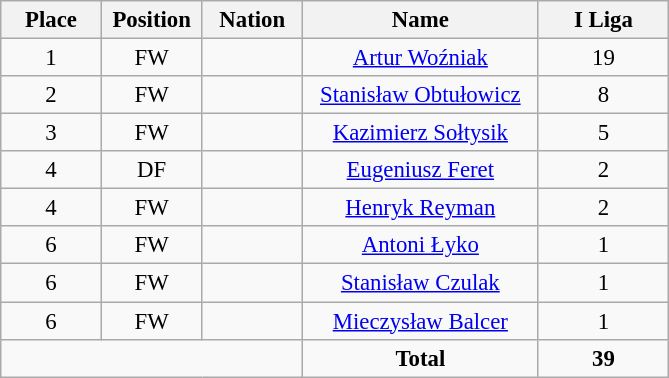<table class="wikitable" style="font-size: 95%; text-align: center;">
<tr>
<th width=60>Place</th>
<th width=60>Position</th>
<th width=60>Nation</th>
<th width=150>Name</th>
<th width=80>I Liga</th>
</tr>
<tr>
<td>1</td>
<td>FW</td>
<td></td>
<td><a href='#'>Artur Woźniak</a></td>
<td>19</td>
</tr>
<tr>
<td>2</td>
<td>FW</td>
<td></td>
<td><a href='#'>Stanisław Obtułowicz</a></td>
<td>8</td>
</tr>
<tr>
<td>3</td>
<td>FW</td>
<td></td>
<td><a href='#'>Kazimierz Sołtysik</a></td>
<td>5</td>
</tr>
<tr>
<td>4</td>
<td>DF</td>
<td></td>
<td><a href='#'>Eugeniusz Feret</a></td>
<td>2</td>
</tr>
<tr>
<td>4</td>
<td>FW</td>
<td></td>
<td><a href='#'>Henryk Reyman</a></td>
<td>2</td>
</tr>
<tr>
<td>6</td>
<td>FW</td>
<td></td>
<td><a href='#'>Antoni Łyko</a></td>
<td>1</td>
</tr>
<tr>
<td>6</td>
<td>FW</td>
<td></td>
<td><a href='#'>Stanisław Czulak</a></td>
<td>1</td>
</tr>
<tr>
<td>6</td>
<td>FW</td>
<td></td>
<td><a href='#'>Mieczysław Balcer</a></td>
<td>1</td>
</tr>
<tr>
<td colspan="3"></td>
<td><strong>Total</strong></td>
<td><strong>39</strong></td>
</tr>
</table>
